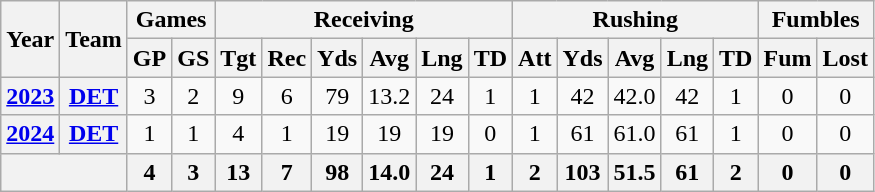<table class="wikitable" style="text-align:center;">
<tr>
<th rowspan="2">Year</th>
<th rowspan="2">Team</th>
<th colspan="2">Games</th>
<th colspan="6">Receiving</th>
<th colspan="5">Rushing</th>
<th colspan="2">Fumbles</th>
</tr>
<tr>
<th>GP</th>
<th>GS</th>
<th>Tgt</th>
<th>Rec</th>
<th>Yds</th>
<th>Avg</th>
<th>Lng</th>
<th>TD</th>
<th>Att</th>
<th>Yds</th>
<th>Avg</th>
<th>Lng</th>
<th>TD</th>
<th>Fum</th>
<th>Lost</th>
</tr>
<tr>
<th><a href='#'>2023</a></th>
<th><a href='#'>DET</a></th>
<td>3</td>
<td>2</td>
<td>9</td>
<td>6</td>
<td>79</td>
<td>13.2</td>
<td>24</td>
<td>1</td>
<td>1</td>
<td>42</td>
<td>42.0</td>
<td>42</td>
<td>1</td>
<td>0</td>
<td>0</td>
</tr>
<tr>
<th><a href='#'>2024</a></th>
<th><a href='#'>DET</a></th>
<td>1</td>
<td>1</td>
<td>4</td>
<td>1</td>
<td>19</td>
<td>19</td>
<td>19</td>
<td>0</td>
<td>1</td>
<td>61</td>
<td>61.0</td>
<td>61</td>
<td>1</td>
<td>0</td>
<td>0</td>
</tr>
<tr>
<th colspan="2"></th>
<th>4</th>
<th>3</th>
<th>13</th>
<th>7</th>
<th>98</th>
<th>14.0</th>
<th>24</th>
<th>1</th>
<th>2</th>
<th>103</th>
<th>51.5</th>
<th>61</th>
<th>2</th>
<th>0</th>
<th>0</th>
</tr>
</table>
